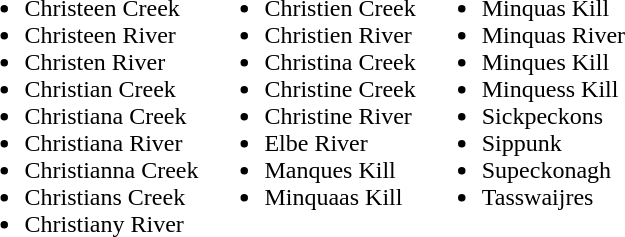<table>
<tr valign=top>
<td><br><ul><li>Christeen Creek</li><li>Christeen River</li><li>Christen River</li><li>Christian Creek</li><li>Christiana Creek</li><li>Christiana River</li><li>Christianna Creek</li><li>Christians Creek</li><li>Christiany River</li></ul></td>
<td><br><ul><li>Christien Creek</li><li>Christien River</li><li>Christina Creek</li><li>Christine Creek</li><li>Christine River</li><li>Elbe River</li><li>Manques Kill</li><li>Minquaas Kill</li></ul></td>
<td><br><ul><li>Minquas Kill</li><li>Minquas River</li><li>Minques Kill</li><li>Minquess Kill</li><li>Sickpeckons</li><li>Sippunk</li><li>Supeckonagh</li><li>Tasswaijres</li></ul></td>
</tr>
</table>
